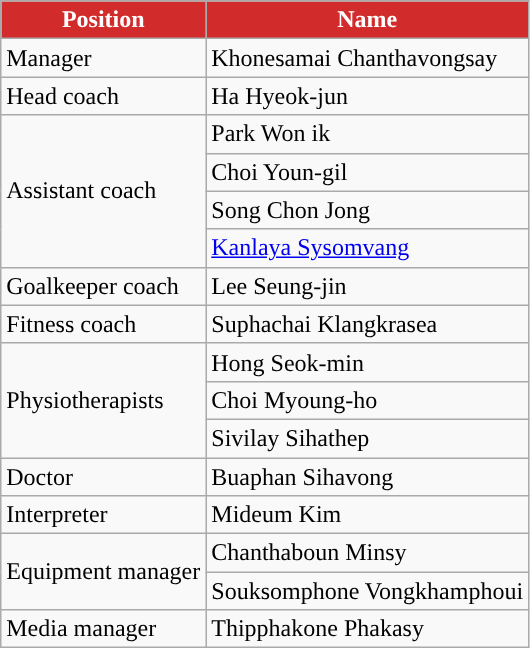<table class="wikitable">
<tr>
<th style="background: #D22B2B; color: #FFFFFF;">Position</th>
<th style="background: #D22B2B; color: #FFFFFF;">Name</th>
</tr>
<tr>
<td>Manager</td>
<td> Khonesamai Chanthavongsay</td>
</tr>
<tr>
<td>Head coach</td>
<td> Ha Hyeok-jun</td>
</tr>
<tr>
<td rowspan="4">Assistant coach</td>
<td> Park Won ik</td>
</tr>
<tr>
<td> Choi Youn-gil</td>
</tr>
<tr>
<td> Song Chon Jong</td>
</tr>
<tr>
<td> <a href='#'>Kanlaya Sysomvang</a></td>
</tr>
<tr>
<td>Goalkeeper coach</td>
<td> Lee Seung-jin</td>
</tr>
<tr>
<td>Fitness coach</td>
<td> Suphachai Klangkrasea</td>
</tr>
<tr>
<td rowspan="3">Physiotherapists</td>
<td> Hong Seok-min</td>
</tr>
<tr>
<td> Choi Myoung-ho</td>
</tr>
<tr>
<td> Sivilay Sihathep</td>
</tr>
<tr>
<td rowspan="1">Doctor</td>
<td> Buaphan Sihavong</td>
</tr>
<tr>
<td>Interpreter</td>
<td> Mideum Kim</td>
</tr>
<tr>
<td rowspan="2">Equipment manager</td>
<td> Chanthaboun Minsy</td>
</tr>
<tr>
<td> Souksomphone Vongkhamphoui</td>
</tr>
<tr>
<td>Media manager</td>
<td> Thipphakone Phakasy</td>
</tr>
</table>
